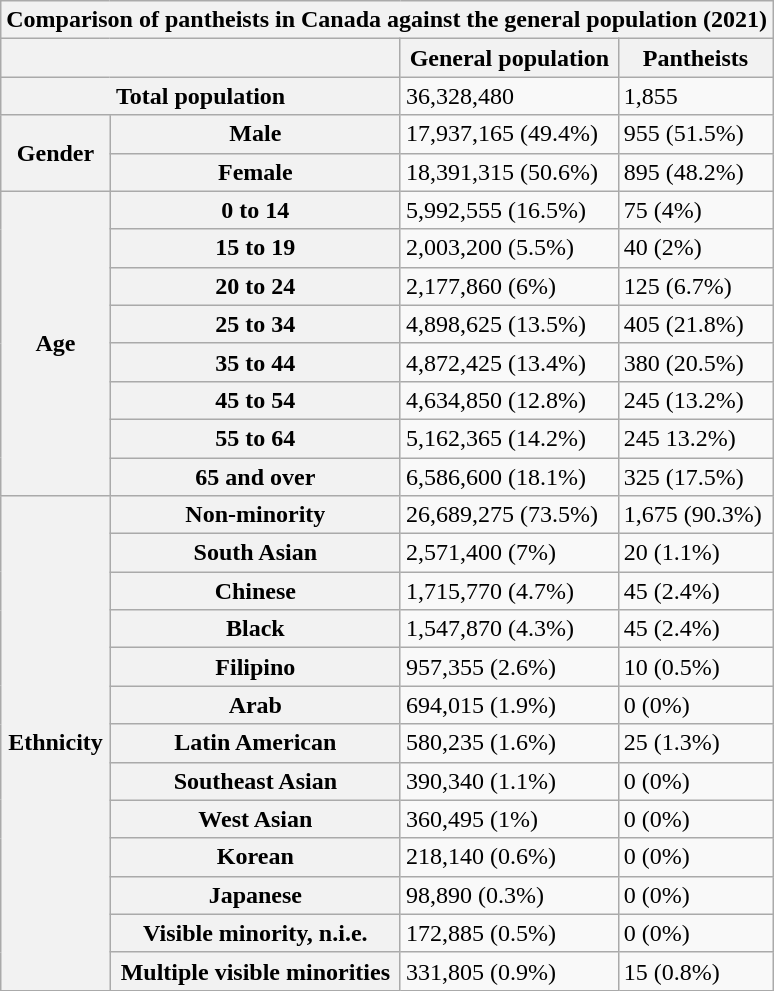<table class="wikitable">
<tr>
<th colspan="4">Comparison of pantheists in Canada against the general population (2021)</th>
</tr>
<tr>
<th colspan="2"></th>
<th>General population</th>
<th>Pantheists</th>
</tr>
<tr>
<th colspan="2">Total population</th>
<td>36,328,480</td>
<td>1,855</td>
</tr>
<tr>
<th rowspan="2">Gender</th>
<th>Male</th>
<td>17,937,165 (49.4%)</td>
<td>955 (51.5%)</td>
</tr>
<tr>
<th>Female</th>
<td>18,391,315 (50.6%)</td>
<td>895 (48.2%)</td>
</tr>
<tr>
<th rowspan="8">Age</th>
<th>0 to 14</th>
<td>5,992,555 (16.5%)</td>
<td>75 (4%)</td>
</tr>
<tr>
<th>15 to 19</th>
<td>2,003,200 (5.5%)</td>
<td>40 (2%)</td>
</tr>
<tr>
<th>20 to 24</th>
<td>2,177,860 (6%)</td>
<td>125 (6.7%)</td>
</tr>
<tr>
<th>25 to 34</th>
<td>4,898,625 (13.5%)</td>
<td>405 (21.8%)</td>
</tr>
<tr>
<th>35 to 44</th>
<td>4,872,425 (13.4%)</td>
<td>380 (20.5%)</td>
</tr>
<tr>
<th>45 to 54</th>
<td>4,634,850 (12.8%)</td>
<td>245 (13.2%)</td>
</tr>
<tr>
<th>55 to 64</th>
<td>5,162,365 (14.2%)</td>
<td>245 13.2%)</td>
</tr>
<tr>
<th>65 and over</th>
<td>6,586,600 (18.1%)</td>
<td>325 (17.5%)</td>
</tr>
<tr>
<th rowspan="13">Ethnicity</th>
<th>Non-minority</th>
<td>26,689,275 (73.5%)</td>
<td>1,675 (90.3%)</td>
</tr>
<tr>
<th>South Asian</th>
<td>2,571,400 (7%)</td>
<td>20 (1.1%)</td>
</tr>
<tr>
<th>Chinese</th>
<td>1,715,770 (4.7%)</td>
<td>45 (2.4%)</td>
</tr>
<tr>
<th>Black</th>
<td>1,547,870 (4.3%)</td>
<td>45 (2.4%)</td>
</tr>
<tr>
<th>Filipino</th>
<td>957,355 (2.6%)</td>
<td>10 (0.5%)</td>
</tr>
<tr>
<th>Arab</th>
<td>694,015 (1.9%)</td>
<td>0 (0%)</td>
</tr>
<tr>
<th>Latin American</th>
<td>580,235 (1.6%)</td>
<td>25 (1.3%)</td>
</tr>
<tr>
<th>Southeast Asian</th>
<td>390,340 (1.1%)</td>
<td>0 (0%)</td>
</tr>
<tr>
<th>West Asian</th>
<td>360,495 (1%)</td>
<td>0 (0%)</td>
</tr>
<tr>
<th>Korean</th>
<td>218,140 (0.6%)</td>
<td>0 (0%)</td>
</tr>
<tr>
<th>Japanese</th>
<td>98,890 (0.3%)</td>
<td>0 (0%)</td>
</tr>
<tr>
<th>Visible minority, n.i.e.</th>
<td>172,885 (0.5%)</td>
<td>0 (0%)</td>
</tr>
<tr>
<th>Multiple visible minorities</th>
<td>331,805 (0.9%)</td>
<td>15 (0.8%)</td>
</tr>
</table>
